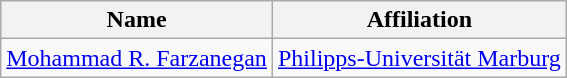<table class="wikitable">
<tr>
<th>Name</th>
<th>Affiliation</th>
</tr>
<tr>
<td><a href='#'>Mohammad R. Farzanegan</a></td>
<td><a href='#'>Philipps-Universität Marburg</a></td>
</tr>
</table>
